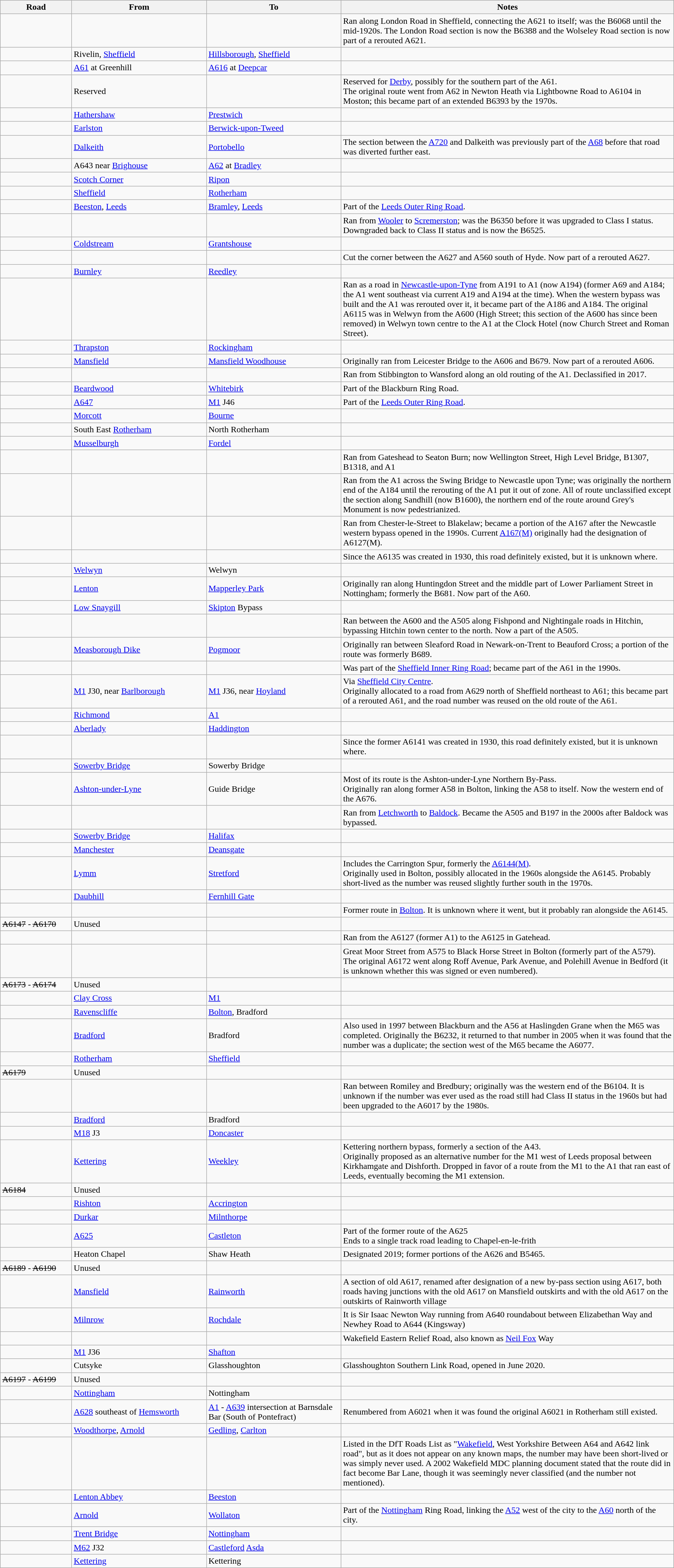<table class="wikitable">
<tr>
<th width=125px>Road</th>
<th width="20%">From</th>
<th width="20%">To</th>
<th>Notes</th>
</tr>
<tr>
<td><em></em></td>
<td></td>
<td></td>
<td>Ran along London Road in Sheffield, connecting the A621 to itself; was the B6068 until the mid-1920s. The London Road section is now the B6388 and the Wolseley Road section is now part of a rerouted A621.</td>
</tr>
<tr>
<td></td>
<td>Rivelin, <a href='#'>Sheffield</a></td>
<td><a href='#'>Hillsborough</a>, <a href='#'>Sheffield</a></td>
<td></td>
</tr>
<tr>
<td></td>
<td><a href='#'>A61</a> at Greenhill</td>
<td><a href='#'>A616</a> at <a href='#'>Deepcar</a></td>
<td></td>
</tr>
<tr>
<td><em></em></td>
<td>Reserved</td>
<td></td>
<td>Reserved for <a href='#'>Derby</a>, possibly for the southern part of the A61.<br>The original route went from A62 in Newton Heath via Lightbowne Road to A6104 in Moston; this became part of an extended B6393 by the 1970s.</td>
</tr>
<tr>
<td></td>
<td><a href='#'>Hathershaw</a></td>
<td><a href='#'>Prestwich</a></td>
<td></td>
</tr>
<tr>
<td></td>
<td><a href='#'>Earlston</a></td>
<td><a href='#'>Berwick-upon-Tweed</a></td>
<td></td>
</tr>
<tr>
<td></td>
<td><a href='#'>Dalkeith</a></td>
<td><a href='#'>Portobello</a></td>
<td>The section between the <a href='#'>A720</a> and Dalkeith was previously part of the <a href='#'>A68</a> before that road was diverted further east.</td>
</tr>
<tr>
<td></td>
<td>A643 near <a href='#'>Brighouse</a></td>
<td><a href='#'>A62</a> at <a href='#'>Bradley</a></td>
<td></td>
</tr>
<tr>
<td></td>
<td><a href='#'>Scotch Corner</a></td>
<td><a href='#'>Ripon</a></td>
<td></td>
</tr>
<tr>
<td></td>
<td><a href='#'>Sheffield</a></td>
<td><a href='#'>Rotherham</a></td>
<td></td>
</tr>
<tr>
<td></td>
<td><a href='#'>Beeston</a>, <a href='#'>Leeds</a></td>
<td><a href='#'>Bramley</a>, <a href='#'>Leeds</a></td>
<td>Part of the <a href='#'>Leeds Outer Ring Road</a>.</td>
</tr>
<tr>
<td><em></em></td>
<td></td>
<td></td>
<td>Ran from <a href='#'>Wooler</a> to <a href='#'>Scremerston</a>; was the B6350 before it was upgraded to Class I status. Downgraded back to Class II status and is now the B6525.</td>
</tr>
<tr>
<td></td>
<td><a href='#'>Coldstream</a></td>
<td><a href='#'>Grantshouse</a></td>
<td></td>
</tr>
<tr>
<td><em></em></td>
<td></td>
<td></td>
<td>Cut the corner between the A627 and A560 south of Hyde. Now part of a rerouted A627.</td>
</tr>
<tr>
<td></td>
<td><a href='#'>Burnley</a></td>
<td><a href='#'>Reedley</a></td>
<td></td>
</tr>
<tr>
<td><em></em></td>
<td></td>
<td></td>
<td>Ran as a road in <a href='#'>Newcastle-upon-Tyne</a> from A191 to A1 (now A194) (former A69 and A184; the A1 went southeast via current A19 and A194 at the time). When the western bypass was built and the A1 was rerouted over it, it became part of the A186 and A184. The original A6115 was in Welwyn from the A600 (High Street; this section of the A600 has since been removed) in Welwyn town centre to the A1 at the Clock Hotel (now Church Street and Roman Street).</td>
</tr>
<tr>
<td></td>
<td><a href='#'>Thrapston</a></td>
<td><a href='#'>Rockingham</a></td>
<td></td>
</tr>
<tr>
<td></td>
<td><a href='#'>Mansfield</a></td>
<td><a href='#'>Mansfield Woodhouse</a></td>
<td>Originally ran from Leicester Bridge to the A606 and B679. Now part of a rerouted A606.</td>
</tr>
<tr>
<td><em></em></td>
<td></td>
<td></td>
<td>Ran from Stibbington to Wansford along an old routing of the A1. Declassified in 2017.</td>
</tr>
<tr>
<td></td>
<td><a href='#'>Beardwood</a></td>
<td><a href='#'>Whitebirk</a></td>
<td>Part of the Blackburn Ring Road.</td>
</tr>
<tr>
<td></td>
<td><a href='#'>A647</a></td>
<td><a href='#'>M1</a> J46</td>
<td>Part of the <a href='#'>Leeds Outer Ring Road</a>.</td>
</tr>
<tr>
<td></td>
<td><a href='#'>Morcott</a></td>
<td><a href='#'>Bourne</a></td>
<td></td>
</tr>
<tr>
<td></td>
<td>South East <a href='#'>Rotherham</a></td>
<td>North Rotherham</td>
<td></td>
</tr>
<tr>
<td></td>
<td><a href='#'>Musselburgh</a></td>
<td><a href='#'>Fordel</a></td>
<td></td>
</tr>
<tr>
<td><em></em></td>
<td></td>
<td></td>
<td>Ran from Gateshead to Seaton Burn; now Wellington Street, High Level Bridge, B1307, B1318, and A1</td>
</tr>
<tr>
<td><em></em></td>
<td></td>
<td></td>
<td>Ran from the A1 across the Swing Bridge to Newcastle upon Tyne; was originally the northern end of the A184 until the rerouting of the A1 put it out of zone. All of route unclassified except the section along Sandhill (now B1600), the northern end of the route around Grey's Monument is now pedestrianized.</td>
</tr>
<tr>
<td><em></em></td>
<td></td>
<td></td>
<td>Ran from Chester-le-Street to Blakelaw; became a portion of the A167 after the Newcastle western bypass opened in the 1990s. Current <a href='#'>A167(M)</a> originally had the designation of A6127(M).</td>
</tr>
<tr>
<td><em></em></td>
<td></td>
<td></td>
<td>Since the A6135 was created in 1930, this road definitely existed, but it is unknown where.</td>
</tr>
<tr>
<td></td>
<td><a href='#'>Welwyn</a></td>
<td>Welwyn</td>
<td></td>
</tr>
<tr>
<td></td>
<td><a href='#'>Lenton</a></td>
<td><a href='#'>Mapperley Park</a></td>
<td>Originally ran along Huntingdon Street and the middle part of Lower Parliament Street in Nottingham; formerly the B681. Now part of the A60.</td>
</tr>
<tr>
<td></td>
<td><a href='#'>Low Snaygill</a></td>
<td><a href='#'>Skipton</a> Bypass</td>
<td></td>
</tr>
<tr>
<td><em></em></td>
<td></td>
<td></td>
<td>Ran between the A600 and the A505 along Fishpond and Nightingale roads in Hitchin, bypassing Hitchin town center to the north. Now a part of the A505.</td>
</tr>
<tr>
<td></td>
<td><a href='#'>Measborough Dike</a></td>
<td><a href='#'>Pogmoor</a></td>
<td>Originally ran between Sleaford Road in Newark-on-Trent to Beauford Cross; a portion of the route was formerly B689.</td>
</tr>
<tr>
<td><em></em></td>
<td></td>
<td></td>
<td>Was part of the <a href='#'>Sheffield Inner Ring Road</a>; became part of the A61 in the 1990s.</td>
</tr>
<tr>
<td></td>
<td><a href='#'>M1</a> J30, near <a href='#'>Barlborough</a></td>
<td><a href='#'>M1</a> J36, near <a href='#'>Hoyland</a></td>
<td>Via <a href='#'>Sheffield City Centre</a>.<br>Originally allocated to a road from A629 north of Sheffield northeast to A61; this became part of a rerouted A61, and the road number was reused on the old route of the A61.</td>
</tr>
<tr>
<td></td>
<td><a href='#'>Richmond</a></td>
<td><a href='#'>A1</a></td>
<td></td>
</tr>
<tr>
<td></td>
<td><a href='#'>Aberlady</a></td>
<td><a href='#'>Haddington</a></td>
<td></td>
</tr>
<tr>
<td><em></em></td>
<td></td>
<td></td>
<td>Since the former A6141 was created in 1930, this road definitely existed, but it is unknown where.</td>
</tr>
<tr>
<td></td>
<td><a href='#'>Sowerby Bridge</a></td>
<td>Sowerby Bridge</td>
<td></td>
</tr>
<tr>
<td></td>
<td><a href='#'>Ashton-under-Lyne</a></td>
<td>Guide Bridge</td>
<td>Most of its route is the Ashton-under-Lyne Northern By-Pass.<br>Originally ran along former A58 in Bolton, linking the A58 to itself. Now the western end of the A676.</td>
</tr>
<tr>
<td><em></em></td>
<td></td>
<td></td>
<td>Ran from <a href='#'>Letchworth</a> to <a href='#'>Baldock</a>. Became the A505 and B197 in the 2000s after Baldock was bypassed.</td>
</tr>
<tr>
<td></td>
<td><a href='#'>Sowerby Bridge</a></td>
<td><a href='#'>Halifax</a></td>
<td></td>
</tr>
<tr>
<td></td>
<td><a href='#'>Manchester</a></td>
<td><a href='#'>Deansgate</a></td>
<td></td>
</tr>
<tr>
<td></td>
<td><a href='#'>Lymm</a></td>
<td><a href='#'>Stretford</a></td>
<td>Includes the Carrington Spur, formerly the <a href='#'>A6144(M)</a>.<br>Originally used in Bolton, possibly allocated in the 1960s alongside the A6145. Probably short-lived as the number was reused slightly further south in the 1970s.</td>
</tr>
<tr>
<td></td>
<td><a href='#'>Daubhill</a></td>
<td><a href='#'>Fernhill Gate</a></td>
<td></td>
</tr>
<tr>
<td></td>
<td></td>
<td></td>
<td>Former route in <a href='#'>Bolton</a>. It is unknown where it went, but it probably ran alongside the A6145.</td>
</tr>
<tr>
<td><s>A6147</s> - <s>A6170</s></td>
<td>Unused</td>
<td></td>
<td></td>
</tr>
<tr>
<td><em></em></td>
<td></td>
<td></td>
<td>Ran from the A6127 (former A1) to the A6125 in Gatehead.</td>
</tr>
<tr>
<td></td>
<td></td>
<td></td>
<td>Great Moor Street from A575 to Black Horse Street in Bolton (formerly part of the A579).<br>The original A6172 went along Roff Avenue, Park Avenue, and Polehill Avenue in Bedford (it is unknown whether this was signed or even numbered).</td>
</tr>
<tr>
<td><s>A6173</s> - <s>A6174</s></td>
<td>Unused</td>
<td></td>
<td></td>
</tr>
<tr>
<td></td>
<td><a href='#'>Clay Cross</a></td>
<td><a href='#'>M1</a></td>
<td></td>
</tr>
<tr>
<td></td>
<td><a href='#'>Ravenscliffe</a></td>
<td><a href='#'>Bolton</a>, Bradford</td>
<td></td>
</tr>
<tr>
<td></td>
<td><a href='#'>Bradford</a></td>
<td>Bradford</td>
<td>Also used in 1997 between Blackburn and the A56 at Haslingden Grane when the M65 was completed. Originally the B6232, it returned to that number in 2005 when it was found that the number was a duplicate; the section west of the M65 became the A6077.</td>
</tr>
<tr>
<td></td>
<td><a href='#'>Rotherham</a></td>
<td><a href='#'>Sheffield</a></td>
<td></td>
</tr>
<tr>
<td><s>A6179</s></td>
<td>Unused</td>
<td></td>
<td></td>
</tr>
<tr>
<td><em></em></td>
<td></td>
<td></td>
<td>Ran between Romiley and Bredbury; originally was the western end of the B6104. It is unknown if the number was ever used as the road still had Class II status in the 1960s but had been upgraded to the A6017 by the 1980s.</td>
</tr>
<tr>
<td></td>
<td><a href='#'>Bradford</a></td>
<td>Bradford</td>
<td></td>
</tr>
<tr>
<td></td>
<td><a href='#'>M18</a> J3</td>
<td><a href='#'>Doncaster</a></td>
<td></td>
</tr>
<tr>
<td></td>
<td><a href='#'>Kettering</a></td>
<td><a href='#'>Weekley</a></td>
<td>Kettering northern bypass, formerly a section of the A43.<br>Originally proposed as an alternative number for the M1 west of Leeds proposal between Kirkhamgate and Dishforth. Dropped in favor of a route from the M1 to the A1 that ran east of Leeds, eventually becoming the M1 extension.</td>
</tr>
<tr>
<td><s>A6184</s></td>
<td>Unused</td>
<td></td>
<td></td>
</tr>
<tr>
<td></td>
<td><a href='#'>Rishton</a></td>
<td><a href='#'>Accrington</a></td>
<td></td>
</tr>
<tr>
<td></td>
<td><a href='#'>Durkar</a></td>
<td><a href='#'>Milnthorpe</a></td>
<td></td>
</tr>
<tr>
<td></td>
<td><a href='#'>A625</a></td>
<td><a href='#'>Castleton</a></td>
<td>Part of the former route of the A625<br>Ends to a single track road leading to Chapel-en-le-frith</td>
</tr>
<tr>
<td></td>
<td>Heaton Chapel</td>
<td>Shaw Heath</td>
<td>Designated 2019; former portions of the A626 and B5465.</td>
</tr>
<tr>
<td><s>A6189</s> - <s>A6190</s></td>
<td>Unused</td>
<td></td>
<td></td>
</tr>
<tr>
<td></td>
<td><a href='#'>Mansfield</a></td>
<td><a href='#'>Rainworth</a></td>
<td>A section of old A617, renamed after designation of a new by-pass section using A617, both roads having junctions with the old A617 on Mansfield outskirts and with the old A617 on the outskirts of Rainworth village</td>
</tr>
<tr>
<td></td>
<td><a href='#'>Milnrow</a></td>
<td><a href='#'>Rochdale</a></td>
<td>It is Sir Isaac Newton Way running from A640 roundabout between Elizabethan Way and Newhey Road to A644 (Kingsway)</td>
</tr>
<tr>
<td></td>
<td></td>
<td></td>
<td>Wakefield Eastern Relief Road, also known as <a href='#'>Neil Fox</a> Way</td>
</tr>
<tr>
<td></td>
<td><a href='#'>M1</a> J36</td>
<td><a href='#'>Shafton</a></td>
<td></td>
</tr>
<tr>
<td></td>
<td>Cutsyke</td>
<td>Glasshoughton</td>
<td>Glasshoughton Southern Link Road, opened in June 2020.</td>
</tr>
<tr>
<td><s>A6197</s> - <s>A6199</s></td>
<td>Unused</td>
<td></td>
<td></td>
</tr>
<tr>
<td></td>
<td><a href='#'>Nottingham</a></td>
<td>Nottingham</td>
<td></td>
</tr>
<tr>
<td></td>
<td><a href='#'>A628</a> southeast of <a href='#'>Hemsworth</a></td>
<td><a href='#'>A1</a> - <a href='#'>A639</a> intersection at Barnsdale Bar (South of Pontefract)</td>
<td>Renumbered from A6021 when it was found the original A6021 in Rotherham still existed.</td>
</tr>
<tr>
<td></td>
<td><a href='#'>Woodthorpe</a>, <a href='#'>Arnold</a></td>
<td><a href='#'>Gedling</a>, <a href='#'>Carlton</a></td>
<td></td>
</tr>
<tr>
<td><em></em></td>
<td></td>
<td></td>
<td>Listed in the DfT Roads List as "<a href='#'>Wakefield</a>, West Yorkshire Between A64 and A642 link road", but as it does not appear on any known maps, the number may have been short-lived or was simply never used. A 2002 Wakefield MDC planning document stated that the route did in fact become Bar Lane, though it was seemingly never classified (and the number not mentioned).</td>
</tr>
<tr>
<td></td>
<td><a href='#'>Lenton Abbey</a></td>
<td><a href='#'>Beeston</a></td>
<td></td>
</tr>
<tr>
<td></td>
<td><a href='#'>Arnold</a></td>
<td><a href='#'>Wollaton</a></td>
<td>Part of the <a href='#'>Nottingham</a> Ring Road, linking the <a href='#'>A52</a> west of the city to the <a href='#'>A60</a> north of the city.</td>
</tr>
<tr>
<td></td>
<td><a href='#'>Trent Bridge</a></td>
<td><a href='#'>Nottingham</a></td>
<td></td>
</tr>
<tr>
<td></td>
<td><a href='#'>M62</a> J32</td>
<td><a href='#'>Castleford</a> <a href='#'>Asda</a></td>
<td></td>
</tr>
<tr>
<td></td>
<td><a href='#'>Kettering</a></td>
<td>Kettering</td>
<td></td>
</tr>
</table>
